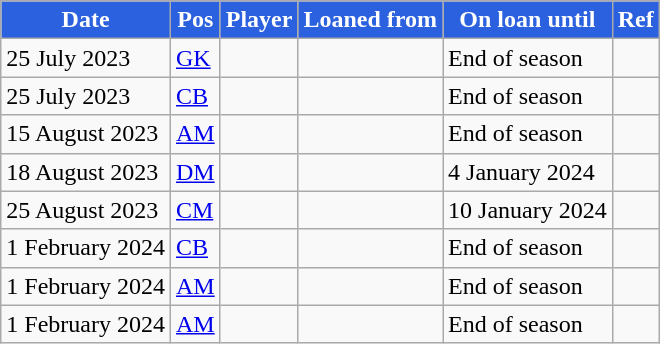<table class="wikitable plainrowheaders sortable">
<tr>
<th style="background:#2B60DE; color:#fff;">Date</th>
<th style="background:#2B60DE; color:#fff;">Pos</th>
<th style="background:#2B60DE; color:#fff;">Player</th>
<th style="background:#2B60DE; color:#fff;">Loaned from</th>
<th style="background:#2B60DE; color:#fff;">On loan until</th>
<th style="background:#2B60DE; color:#fff;">Ref</th>
</tr>
<tr>
<td>25 July 2023</td>
<td><a href='#'>GK</a></td>
<td></td>
<td></td>
<td>End of season</td>
<td></td>
</tr>
<tr>
<td>25 July 2023</td>
<td><a href='#'>CB</a></td>
<td></td>
<td></td>
<td>End of season</td>
<td></td>
</tr>
<tr>
<td>15 August 2023</td>
<td><a href='#'>AM</a></td>
<td></td>
<td></td>
<td>End of season</td>
<td></td>
</tr>
<tr>
<td>18 August 2023</td>
<td><a href='#'>DM</a></td>
<td></td>
<td></td>
<td>4 January 2024</td>
<td></td>
</tr>
<tr>
<td>25 August 2023</td>
<td><a href='#'>CM</a></td>
<td></td>
<td></td>
<td>10 January 2024</td>
<td></td>
</tr>
<tr>
<td>1 February 2024</td>
<td><a href='#'>CB</a></td>
<td></td>
<td></td>
<td>End of season</td>
<td></td>
</tr>
<tr>
<td>1 February 2024</td>
<td><a href='#'>AM</a></td>
<td></td>
<td></td>
<td>End of season</td>
<td></td>
</tr>
<tr>
<td>1 February 2024</td>
<td><a href='#'>AM</a></td>
<td></td>
<td></td>
<td>End of season</td>
<td></td>
</tr>
</table>
